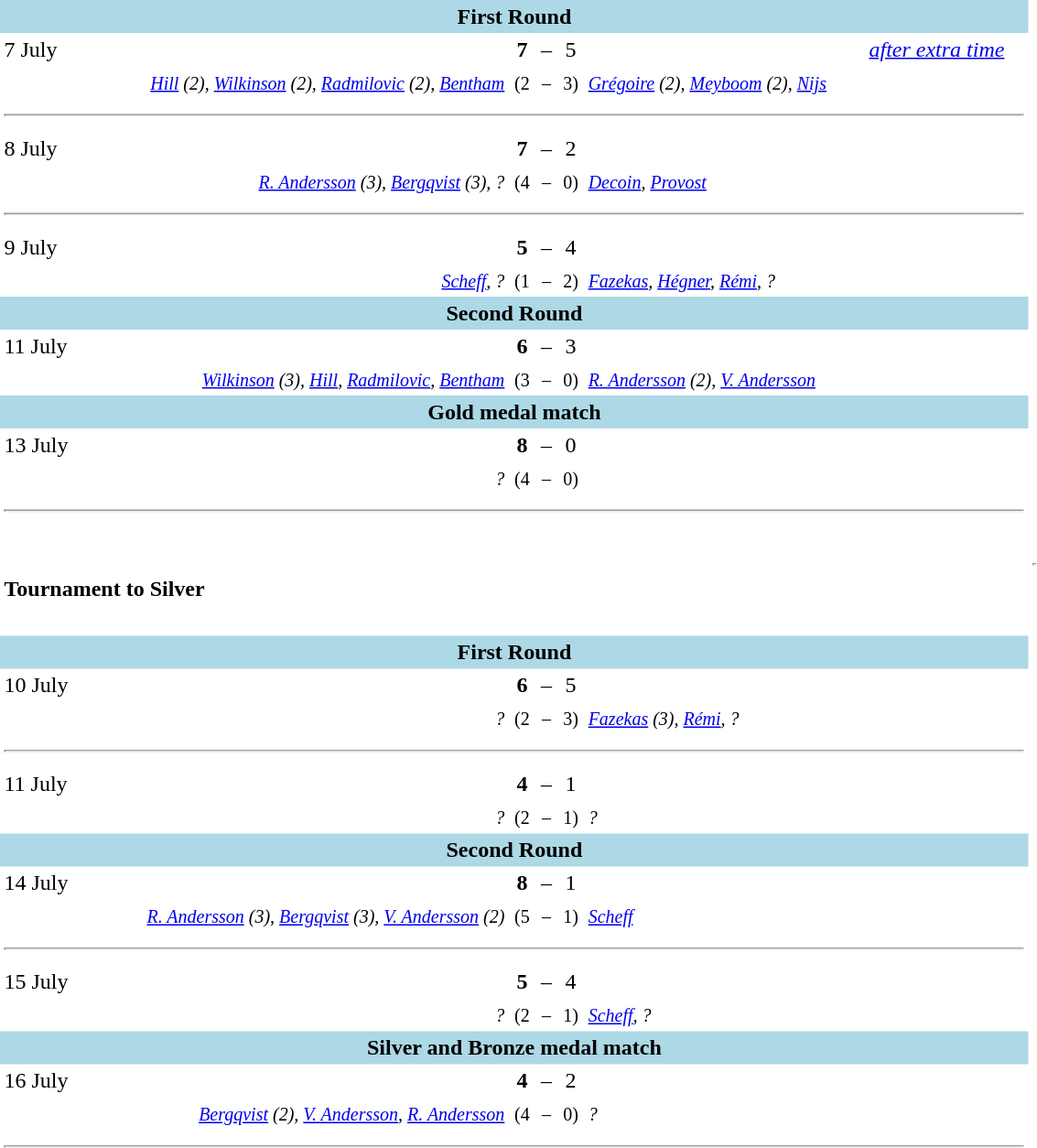<table valign=top cellspacing=0 cellpadding=3 width=60%>
<tr>
<th colspan=8 style="background: lightblue;">First Round</th>
</tr>
<tr>
<td>7 July</td>
<td></td>
<td align=right></td>
<td align=center><strong>7</strong></td>
<td align=center>–</td>
<td align=center>5</td>
<td></td>
<td><em><a href='#'>after extra time</a></em></td>
</tr>
<tr>
<td></td>
<td></td>
<td align=right><small><em><a href='#'>Hill</a> (2), <a href='#'>Wilkinson</a> (2), <a href='#'>Radmilovic</a> (2), <a href='#'>Bentham</a></em></small></td>
<td align=center><small>(2</small></td>
<td align=center><small>–</small></td>
<td align=center><small>3)</small></td>
<td><small><em><a href='#'>Grégoire</a> (2), <a href='#'>Meyboom</a> (2), <a href='#'>Nijs</a></em></small></td>
</tr>
<tr>
<td colspan=8><hr></td>
</tr>
<tr>
<td>8 July</td>
<td></td>
<td align=right></td>
<td align=center><strong>7</strong></td>
<td align=center>–</td>
<td align=center>2</td>
<td></td>
</tr>
<tr>
<td></td>
<td></td>
<td align=right><small><em><a href='#'>R. Andersson</a> (3), <a href='#'>Bergqvist</a> (3), ?</em></small></td>
<td align=center><small>(4</small></td>
<td align=center><small>–</small></td>
<td align=center><small>0)</small></td>
<td><small><em><a href='#'>Decoin</a>, <a href='#'>Provost</a></em></small></td>
</tr>
<tr>
<td colspan=8><hr></td>
</tr>
<tr>
<td>9 July</td>
<td></td>
<td align=right></td>
<td align=center><strong>5</strong></td>
<td align=center>–</td>
<td align=center>4</td>
<td></td>
<td></td>
</tr>
<tr>
<td></td>
<td></td>
<td align=right><small><em><a href='#'>Scheff</a>, ?</em></small></td>
<td align=center><small>(1</small></td>
<td align=center><small>–</small></td>
<td align=center><small>2)</small></td>
<td><small><em><a href='#'>Fazekas</a>, <a href='#'>Hégner</a>, <a href='#'>Rémi</a>, ?</em></small></td>
</tr>
<tr>
<th colspan=8 style="background: lightblue;">Second Round</th>
</tr>
<tr>
<td>11 July</td>
<td></td>
<td align=right></td>
<td align=center><strong>6</strong></td>
<td align=center>–</td>
<td align=center>3</td>
<td></td>
</tr>
<tr>
<td></td>
<td></td>
<td align=right><small><em><a href='#'>Wilkinson</a> (3), <a href='#'>Hill</a>, <a href='#'>Radmilovic</a>, <a href='#'>Bentham</a></em></small></td>
<td align=center><small>(3</small></td>
<td align=center><small>–</small></td>
<td align=center><small>0)</small></td>
<td><small><em><a href='#'>R. Andersson</a> (2), <a href='#'>V. Andersson</a></em></small></td>
</tr>
<tr>
<th colspan=8 style="background: lightblue;">Gold medal match</th>
</tr>
<tr>
<td>13 July</td>
<td></td>
<td align=right></td>
<td align=center><strong>8</strong></td>
<td align=center>–</td>
<td align=center>0</td>
<td></td>
</tr>
<tr>
<td></td>
<td></td>
<td align=right><small><em>?</em></small></td>
<td align=center><small>(4</small></td>
<td align=center><small>–</small></td>
<td align=center><small>0)</small></td>
</tr>
<tr>
<td colspan=8><hr><br><h4>Tournament to Silver</h4></td>
<td colspan=8><hr></td>
</tr>
<tr>
<th colspan=8 style="background: lightblue;">First Round</th>
</tr>
<tr>
<td>10 July</td>
<td></td>
<td align=right></td>
<td align=center><strong>6</strong></td>
<td align=center>–</td>
<td align=center>5</td>
<td></td>
<td></td>
</tr>
<tr>
<td></td>
<td></td>
<td align=right><small><em>?</em></small></td>
<td align=center><small>(2</small></td>
<td align=center><small>–</small></td>
<td align=center><small>3)</small></td>
<td><small><em><a href='#'>Fazekas</a> (3), <a href='#'>Rémi</a>, ?</em></small></td>
</tr>
<tr>
<td colspan=8><hr></td>
</tr>
<tr>
<td>11 July</td>
<td></td>
<td align=right></td>
<td align=center><strong>4</strong></td>
<td align=center>–</td>
<td align=center>1</td>
<td></td>
</tr>
<tr>
<td></td>
<td></td>
<td align=right><small><em>?</em></small></td>
<td align=center><small>(2</small></td>
<td align=center><small>–</small></td>
<td align=center><small>1)</small></td>
<td><small><em>?</em></small></td>
</tr>
<tr>
<th colspan=8 style="background: lightblue;">Second Round</th>
</tr>
<tr>
<td>14 July</td>
<td></td>
<td align=right></td>
<td align=center><strong>8</strong></td>
<td align=center>–</td>
<td align=center>1</td>
<td></td>
<td></td>
</tr>
<tr>
<td></td>
<td></td>
<td align=right><small><em><a href='#'>R. Andersson</a> (3), <a href='#'>Bergqvist</a> (3), <a href='#'>V. Andersson</a> (2)</em></small></td>
<td align=center><small>(5</small></td>
<td align=center><small>–</small></td>
<td align=center><small>1)</small></td>
<td><small><em><a href='#'>Scheff</a></em></small></td>
</tr>
<tr>
<td colspan=8><hr></td>
</tr>
<tr>
<td>15 July</td>
<td></td>
<td align=right></td>
<td align=center><strong>5</strong></td>
<td align=center>–</td>
<td align=center>4</td>
<td></td>
</tr>
<tr>
<td></td>
<td></td>
<td align=right><small><em>?</em></small></td>
<td align=center><small>(2</small></td>
<td align=center><small>–</small></td>
<td align=center><small>1)</small></td>
<td><small><em><a href='#'>Scheff</a>, ?</em></small></td>
</tr>
<tr>
<th colspan=8 style="background: lightblue;">Silver and Bronze medal match</th>
</tr>
<tr>
<td>16 July</td>
<td></td>
<td align=right></td>
<td align=center><strong>4</strong></td>
<td align=center>–</td>
<td align=center>2</td>
<td></td>
</tr>
<tr>
<td></td>
<td></td>
<td align=right><small><em><a href='#'>Bergqvist</a> (2), <a href='#'>V. Andersson</a>, <a href='#'>R. Andersson</a></em></small></td>
<td align=center><small>(4</small></td>
<td align=center><small>–</small></td>
<td align=center><small>0)</small></td>
<td><small><em>?</em></small></td>
</tr>
<tr>
<td colspan=8><hr></td>
</tr>
</table>
